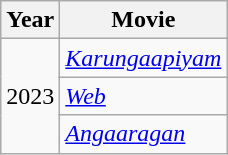<table class="wikitable">
<tr>
<th>Year</th>
<th>Movie</th>
</tr>
<tr>
<td rowspan="3">2023</td>
<td><em><a href='#'>Karungaapiyam</a></em></td>
</tr>
<tr>
<td><em><a href='#'>Web</a></em></td>
</tr>
<tr>
<td><em><a href='#'>Angaaragan</a></em></td>
</tr>
</table>
